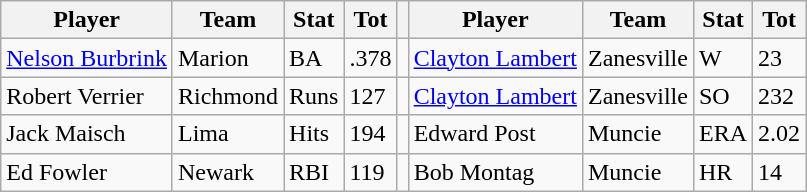<table class="wikitable">
<tr>
<th>Player</th>
<th>Team</th>
<th>Stat</th>
<th>Tot</th>
<th></th>
<th>Player</th>
<th>Team</th>
<th>Stat</th>
<th>Tot</th>
</tr>
<tr>
<td><a href='#'>Nelson Burbrink</a></td>
<td>Marion</td>
<td>BA</td>
<td>.378</td>
<td></td>
<td><a href='#'>Clayton Lambert</a></td>
<td>Zanesville</td>
<td>W</td>
<td>23</td>
</tr>
<tr>
<td>Robert Verrier</td>
<td>Richmond</td>
<td>Runs</td>
<td>127</td>
<td></td>
<td><a href='#'>Clayton Lambert</a></td>
<td>Zanesville</td>
<td>SO</td>
<td>232</td>
</tr>
<tr>
<td>Jack Maisch</td>
<td>Lima</td>
<td>Hits</td>
<td>194</td>
<td></td>
<td>Edward Post</td>
<td>Muncie</td>
<td>ERA</td>
<td>2.02</td>
</tr>
<tr>
<td>Ed Fowler</td>
<td>Newark</td>
<td>RBI</td>
<td>119</td>
<td></td>
<td>Bob Montag</td>
<td>Muncie</td>
<td>HR</td>
<td>14</td>
</tr>
</table>
